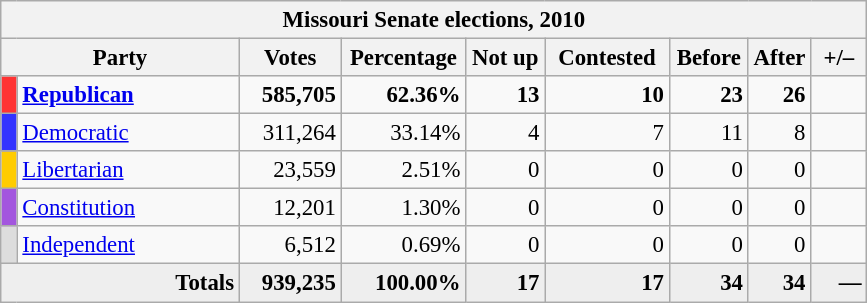<table class="wikitable" style="font-size:95%;">
<tr>
<th colspan="9">Missouri Senate elections, 2010</th>
</tr>
<tr>
<th colspan=2 style="width: 10em">Party</th>
<th style="width: 4em">Votes</th>
<th style="width: 5em">Percentage</th>
<th style="width: 3em">Not up</th>
<th style="width: 5em">Contested</th>
<th style="width: 3em">Before</th>
<th style="width: 1em">After</th>
<th style="width: 2em">+/–</th>
</tr>
<tr>
<th style="background-color:#FF3333; width: 3px"></th>
<td style="width: 130px"><strong><a href='#'>Republican</a></strong></td>
<td align="right"><strong>585,705</strong></td>
<td align="right"><strong>62.36%</strong></td>
<td align="right"><strong>13</strong></td>
<td align="right"><strong>10</strong></td>
<td align="right"><strong>23</strong></td>
<td align="right"><strong>26</strong></td>
<td align="right"><strong></strong></td>
</tr>
<tr>
<th style="background-color:#3333FF; width: 3px"></th>
<td style="width: 130px"><a href='#'>Democratic</a></td>
<td align="right">311,264</td>
<td align="right">33.14%</td>
<td align="right">4</td>
<td align="right">7</td>
<td align="right">11</td>
<td align="right">8</td>
<td align="right"></td>
</tr>
<tr>
<th style="background-color:#FFCC00; width: 3px"></th>
<td style="width: 130px"><a href='#'>Libertarian</a></td>
<td align="right">23,559</td>
<td align="right">2.51%</td>
<td align="right">0</td>
<td align="right">0</td>
<td align="right">0</td>
<td align="right">0</td>
<td align="right"></td>
</tr>
<tr>
<th style="background-color:#A356DE; width: 3px"></th>
<td style="width: 130px"><a href='#'>Constitution</a></td>
<td align="right">12,201</td>
<td align="right">1.30%</td>
<td align="right">0</td>
<td align="right">0</td>
<td align="right">0</td>
<td align="right">0</td>
<td align="right"></td>
</tr>
<tr>
<th style="background-color:#DDDDDD; width: 3px"></th>
<td style="width: 130px"><a href='#'>Independent</a></td>
<td align="right">6,512</td>
<td align="right">0.69%</td>
<td align="right">0</td>
<td align="right">0</td>
<td align="right">0</td>
<td align="right">0</td>
<td align="right"></td>
</tr>
<tr bgcolor="#EEEEEE">
<td colspan="2" align="right"><strong>Totals</strong></td>
<td align="right"><strong>939,235</strong></td>
<td align="right"><strong>100.00%</strong></td>
<td align="right"><strong>17</strong></td>
<td align="right"><strong>17</strong></td>
<td align="right"><strong>34</strong></td>
<td align="right"><strong>34</strong></td>
<td align="right"><strong>—</strong></td>
</tr>
</table>
